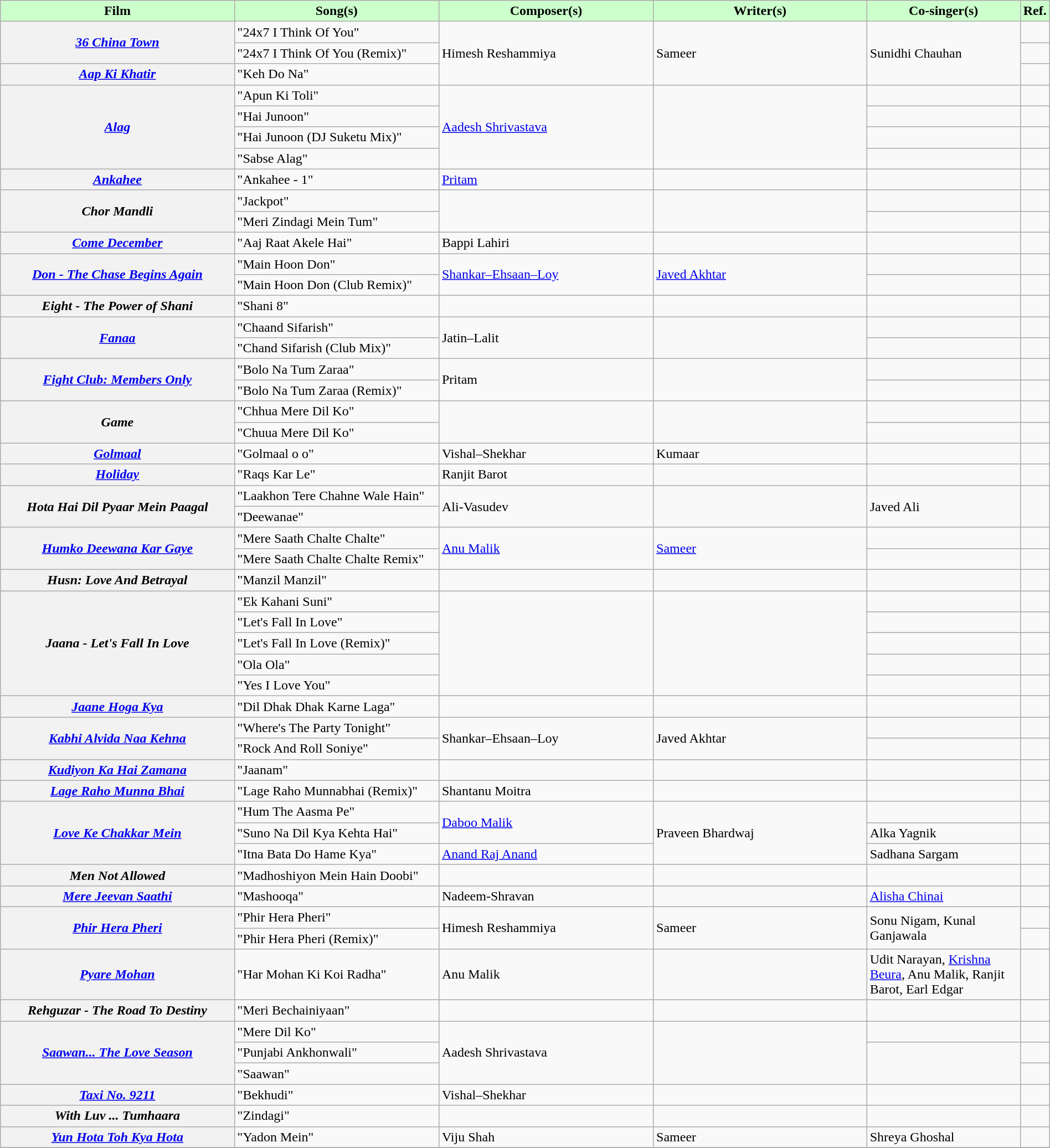<table class="wikitable plainrowheaders" style="width:100%;" textcolor:#000;">
<tr style="background:#cfc; text-align:center;">
<td scope="col" style="width:23%;"><strong>Film</strong></td>
<td scope="col" style="width:20%;"><strong>Song(s)</strong></td>
<td scope="col" style="width:21%;"><strong>Composer(s)</strong></td>
<td scope="col" style="width:21%;"><strong>Writer(s)</strong></td>
<td scope="col" style="width:18%;"><strong>Co-singer(s)</strong></td>
<td scope="col" style="width:1%;"><strong>Ref.</strong></td>
</tr>
<tr>
<th scope="row" rowspan=2><em><a href='#'>36 China Town</a></em></th>
<td>"24x7 I Think Of You"</td>
<td rowspan=3>Himesh Reshammiya</td>
<td rowspan=3>Sameer</td>
<td rowspan=3>Sunidhi Chauhan</td>
<td></td>
</tr>
<tr>
<td>"24x7 I Think Of You (Remix)"</td>
<td></td>
</tr>
<tr>
<th scope="row" rowspan=1><em><a href='#'>Aap Ki Khatir</a></em></th>
<td>"Keh Do Na"</td>
<td></td>
</tr>
<tr>
<th scope="row" rowspan=4><em><a href='#'>Alag</a></em></th>
<td>"Apun Ki Toli"</td>
<td rowspan=4><a href='#'>Aadesh Shrivastava</a></td>
<td rowspan=4></td>
<td></td>
<td></td>
</tr>
<tr>
<td>"Hai Junoon"</td>
<td></td>
<td></td>
</tr>
<tr>
<td>"Hai Junoon (DJ Suketu Mix)"</td>
<td></td>
<td></td>
</tr>
<tr>
<td>"Sabse Alag"</td>
<td></td>
<td></td>
</tr>
<tr>
<th scope="row"><em><a href='#'>Ankahee</a></em></th>
<td>"Ankahee - 1"</td>
<td><a href='#'>Pritam</a></td>
<td></td>
<td></td>
<td></td>
</tr>
<tr>
<th scope="row" rowspan=2><em>Chor Mandli</em></th>
<td>"Jackpot"</td>
<td rowspan=2></td>
<td rowspan=2></td>
<td></td>
<td></td>
</tr>
<tr>
<td>"Meri Zindagi Mein Tum"</td>
<td></td>
<td></td>
</tr>
<tr>
<th scope="row" rowspan=1><em><a href='#'>Come December</a></em></th>
<td>"Aaj Raat Akele Hai"</td>
<td>Bappi Lahiri</td>
<td></td>
<td></td>
<td></td>
</tr>
<tr>
<th scope="row" rowspan=2><em><a href='#'>Don - The Chase Begins Again</a></em></th>
<td>"Main Hoon Don"</td>
<td rowspan=2><a href='#'>Shankar–Ehsaan–Loy</a></td>
<td rowspan=2><a href='#'>Javed Akhtar</a></td>
<td></td>
<td></td>
</tr>
<tr>
<td>"Main Hoon Don (Club Remix)"</td>
<td></td>
<td></td>
</tr>
<tr>
<th scope="row"><em>Eight - The Power of Shani</em></th>
<td>"Shani 8"</td>
<td></td>
<td></td>
<td></td>
<td></td>
</tr>
<tr>
<th scope="row" rowspan=2><em><a href='#'>Fanaa</a></em></th>
<td>"Chaand Sifarish"</td>
<td rowspan=2>Jatin–Lalit</td>
<td rowspan=2></td>
<td></td>
<td></td>
</tr>
<tr>
<td>"Chand Sifarish (Club Mix)"</td>
<td></td>
<td></td>
</tr>
<tr>
<th scope="row" rowspan=2><em><a href='#'>Fight Club: Members Only</a></em></th>
<td>"Bolo Na Tum Zaraa"</td>
<td rowspan=2>Pritam</td>
<td rowspan=2></td>
<td></td>
<td></td>
</tr>
<tr>
<td>"Bolo Na Tum Zaraa (Remix)"</td>
<td></td>
<td></td>
</tr>
<tr>
<th scope="row" rowspan=2><em>Game</em></th>
<td>"Chhua Mere Dil Ko"</td>
<td rowspan=2></td>
<td rowspan=2></td>
<td></td>
<td></td>
</tr>
<tr>
<td>"Chuua Mere Dil Ko"</td>
<td></td>
<td></td>
</tr>
<tr>
<th scope="row"><em><a href='#'>Golmaal</a></em></th>
<td>"Golmaal o o"</td>
<td>Vishal–Shekhar</td>
<td>Kumaar</td>
<td></td>
<td></td>
</tr>
<tr>
<th scope="row"><em><a href='#'>Holiday</a></em></th>
<td>"Raqs Kar Le"</td>
<td>Ranjit Barot</td>
<td></td>
<td></td>
<td></td>
</tr>
<tr>
<th scope="row" rowspan=2><em>Hota Hai Dil Pyaar Mein Paagal</em></th>
<td>"Laakhon Tere Chahne Wale Hain"</td>
<td rowspan=2>Ali-Vasudev</td>
<td rowspan=2></td>
<td rowspan=2>Javed Ali</td>
<td rowspan=2></td>
</tr>
<tr>
<td>"Deewanae"</td>
</tr>
<tr>
<th scope="row" rowspan=2><em><a href='#'>Humko Deewana Kar Gaye</a></em></th>
<td>"Mere Saath Chalte Chalte"</td>
<td rowspan=2><a href='#'>Anu Malik</a></td>
<td rowspan=2><a href='#'>Sameer</a></td>
<td></td>
<td></td>
</tr>
<tr>
<td>"Mere Saath Chalte Chalte Remix"</td>
<td></td>
<td></td>
</tr>
<tr>
<th scope="row"><em>Husn: Love And Betrayal</em></th>
<td>"Manzil Manzil"</td>
<td></td>
<td></td>
<td></td>
<td></td>
</tr>
<tr>
<th scope="row" rowspan=5><em>Jaana - Let's Fall In Love</em></th>
<td>"Ek Kahani Suni"</td>
<td rowspan=5></td>
<td rowspan=5></td>
<td></td>
<td></td>
</tr>
<tr>
<td>"Let's Fall In Love"</td>
<td></td>
<td></td>
</tr>
<tr>
<td>"Let's Fall In Love (Remix)"</td>
<td></td>
<td></td>
</tr>
<tr>
<td>"Ola Ola"</td>
<td></td>
<td></td>
</tr>
<tr>
<td>"Yes I Love You"</td>
<td></td>
<td></td>
</tr>
<tr>
<th scope="row"><em><a href='#'>Jaane Hoga Kya</a></em></th>
<td>"Dil Dhak Dhak Karne Laga"</td>
<td></td>
<td></td>
<td></td>
<td></td>
</tr>
<tr>
<th scope="row" rowspan=2><em><a href='#'>Kabhi Alvida Naa Kehna</a></em></th>
<td>"Where's The Party Tonight"</td>
<td rowspan=2>Shankar–Ehsaan–Loy</td>
<td rowspan=2>Javed Akhtar</td>
<td></td>
<td></td>
</tr>
<tr>
<td>"Rock And Roll Soniye"</td>
<td></td>
<td></td>
</tr>
<tr>
<th scope="row"><em><a href='#'>Kudiyon Ka Hai Zamana</a></em></th>
<td>"Jaanam"</td>
<td></td>
<td></td>
<td></td>
<td></td>
</tr>
<tr>
<th scope="row"><em><a href='#'>Lage Raho Munna Bhai</a></em></th>
<td>"Lage Raho Munnabhai (Remix)"</td>
<td>Shantanu Moitra</td>
<td></td>
<td></td>
<td></td>
</tr>
<tr>
<th rowspan=3 scope="row"><em><a href='#'>Love Ke Chakkar Mein</a></em></th>
<td>"Hum The Aasma Pe"</td>
<td rowspan=2><a href='#'>Daboo Malik</a></td>
<td rowspan=3>Praveen Bhardwaj</td>
<td></td>
<td></td>
</tr>
<tr>
<td>"Suno Na Dil Kya Kehta Hai"</td>
<td>Alka Yagnik</td>
<td></td>
</tr>
<tr>
<td>"Itna Bata Do Hame Kya"</td>
<td><a href='#'>Anand Raj Anand</a></td>
<td>Sadhana Sargam</td>
<td></td>
</tr>
<tr>
<th scope="row"><em>Men Not Allowed</em></th>
<td>"Madhoshiyon Mein Hain Doobi"</td>
<td></td>
<td></td>
<td></td>
<td></td>
</tr>
<tr>
<th scope="row"><em><a href='#'>Mere Jeevan Saathi</a></em></th>
<td>"Mashooqa"</td>
<td>Nadeem-Shravan</td>
<td></td>
<td><a href='#'>Alisha Chinai</a></td>
<td></td>
</tr>
<tr>
<th scope="row" rowspan=2><em><a href='#'>Phir Hera Pheri</a></em></th>
<td>"Phir Hera Pheri"</td>
<td rowspan=2>Himesh Reshammiya</td>
<td rowspan=2>Sameer</td>
<td rowspan=2>Sonu Nigam, Kunal Ganjawala</td>
<td></td>
</tr>
<tr>
<td>"Phir Hera Pheri (Remix)"</td>
<td></td>
</tr>
<tr>
<th scope="row"><em><a href='#'>Pyare Mohan</a></em></th>
<td>"Har Mohan Ki Koi Radha"</td>
<td>Anu Malik</td>
<td></td>
<td>Udit Narayan, <a href='#'>Krishna Beura</a>, Anu Malik, Ranjit Barot, Earl Edgar</td>
<td></td>
</tr>
<tr>
<th scope="row"><em>Rehguzar - The Road To Destiny</em></th>
<td>"Meri Bechainiyaan"</td>
<td></td>
<td></td>
<td></td>
<td></td>
</tr>
<tr>
<th scope="row" rowspan=3><em><a href='#'>Saawan... The Love Season</a></em></th>
<td>"Mere Dil Ko"</td>
<td rowspan=3>Aadesh Shrivastava</td>
<td rowspan=3></td>
<td></td>
<td></td>
</tr>
<tr>
<td>"Punjabi Ankhonwali"</td>
<td rowspan=2></td>
<td></td>
</tr>
<tr>
<td>"Saawan"</td>
<td></td>
</tr>
<tr>
<th scope="row"><em><a href='#'>Taxi No. 9211</a></em></th>
<td>"Bekhudi"</td>
<td>Vishal–Shekhar</td>
<td></td>
<td></td>
<td></td>
</tr>
<tr>
<th scope="row"><em>With Luv ... Tumhaara</em></th>
<td>"Zindagi"</td>
<td></td>
<td></td>
<td></td>
<td></td>
</tr>
<tr>
<th scope="row"><em><a href='#'>Yun Hota Toh Kya Hota</a></em></th>
<td>"Yadon Mein"</td>
<td>Viju Shah</td>
<td>Sameer</td>
<td>Shreya Ghoshal</td>
<td></td>
</tr>
<tr>
</tr>
</table>
